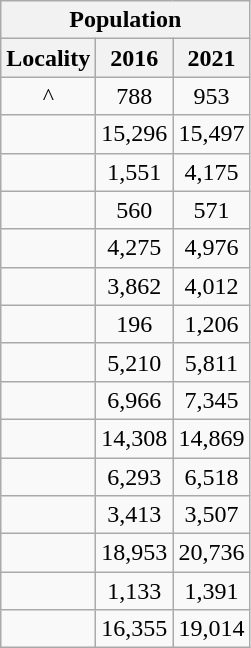<table class="wikitable" style="text-align:center;">
<tr>
<th colspan="3" style="text-align:center; font-weight:bold">Population</th>
</tr>
<tr>
<th style="text-align:center; background:  font-weight:bold">Locality</th>
<th style="text-align:center; background:  font-weight:bold"><strong>2016</strong></th>
<th style="text-align:center; background:  font-weight:bold"><strong>2021</strong></th>
</tr>
<tr>
<td>^</td>
<td>788</td>
<td>953</td>
</tr>
<tr>
<td></td>
<td>15,296</td>
<td>15,497</td>
</tr>
<tr>
<td></td>
<td>1,551</td>
<td>4,175</td>
</tr>
<tr>
<td></td>
<td>560</td>
<td>571</td>
</tr>
<tr>
<td></td>
<td>4,275</td>
<td>4,976</td>
</tr>
<tr>
<td></td>
<td>3,862</td>
<td>4,012</td>
</tr>
<tr>
<td></td>
<td>196</td>
<td>1,206</td>
</tr>
<tr>
<td></td>
<td>5,210</td>
<td>5,811</td>
</tr>
<tr>
<td></td>
<td>6,966</td>
<td>7,345</td>
</tr>
<tr>
<td></td>
<td>14,308</td>
<td>14,869</td>
</tr>
<tr>
<td></td>
<td>6,293</td>
<td>6,518</td>
</tr>
<tr>
<td></td>
<td>3,413</td>
<td>3,507</td>
</tr>
<tr>
<td></td>
<td>18,953</td>
<td>20,736</td>
</tr>
<tr>
<td></td>
<td>1,133</td>
<td>1,391</td>
</tr>
<tr>
<td></td>
<td>16,355</td>
<td>19,014</td>
</tr>
</table>
